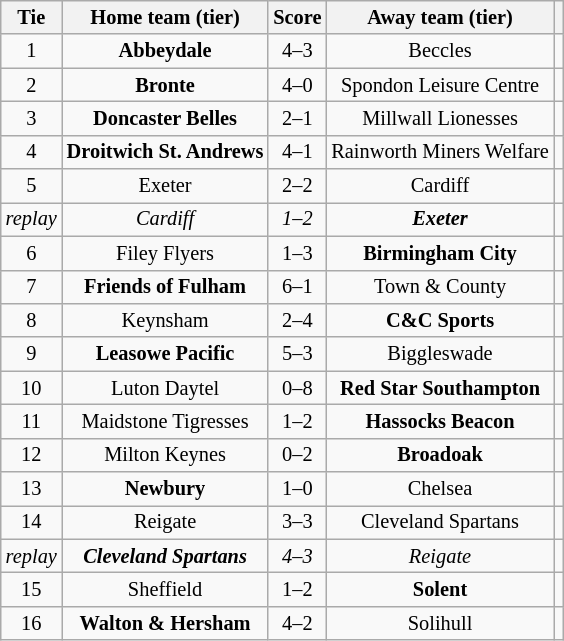<table class="wikitable" style="text-align:center; font-size:85%">
<tr>
<th>Tie</th>
<th>Home team (tier)</th>
<th>Score</th>
<th>Away team (tier)</th>
<th></th>
</tr>
<tr>
<td align="center">1</td>
<td><strong>Abbeydale</strong></td>
<td align="center">4–3</td>
<td>Beccles</td>
<td></td>
</tr>
<tr>
<td align="center">2</td>
<td><strong>Bronte</strong></td>
<td align="center">4–0</td>
<td>Spondon Leisure Centre</td>
<td></td>
</tr>
<tr>
<td align="center">3</td>
<td><strong>Doncaster Belles</strong></td>
<td align="center">2–1</td>
<td>Millwall Lionesses</td>
<td></td>
</tr>
<tr>
<td align="center">4</td>
<td><strong>Droitwich St. Andrews</strong></td>
<td align="center">4–1</td>
<td>Rainworth Miners Welfare</td>
<td></td>
</tr>
<tr>
<td align="center">5</td>
<td>Exeter</td>
<td align="center">2–2 </td>
<td>Cardiff</td>
<td></td>
</tr>
<tr>
<td align="center"><em>replay</em></td>
<td><em>Cardiff</em></td>
<td align="center"><em>1–2</em></td>
<td><strong><em>Exeter</em></strong></td>
<td></td>
</tr>
<tr>
<td align="center">6</td>
<td>Filey Flyers</td>
<td align="center">1–3</td>
<td><strong>Birmingham City</strong></td>
<td></td>
</tr>
<tr>
<td align="center">7</td>
<td><strong>Friends of Fulham</strong></td>
<td align="center">6–1</td>
<td>Town & County</td>
<td></td>
</tr>
<tr>
<td align="center">8</td>
<td>Keynsham</td>
<td align="center">2–4</td>
<td><strong>C&C Sports</strong></td>
<td></td>
</tr>
<tr>
<td align="center">9</td>
<td><strong>Leasowe Pacific</strong></td>
<td align="center">5–3</td>
<td>Biggleswade</td>
<td></td>
</tr>
<tr>
<td align="center">10</td>
<td>Luton Daytel</td>
<td align="center">0–8</td>
<td><strong>Red Star Southampton</strong></td>
<td></td>
</tr>
<tr>
<td align="center">11</td>
<td>Maidstone Tigresses</td>
<td align="center">1–2</td>
<td><strong>Hassocks Beacon</strong></td>
<td></td>
</tr>
<tr>
<td align="center">12</td>
<td>Milton Keynes</td>
<td align="center">0–2</td>
<td><strong>Broadoak</strong></td>
<td></td>
</tr>
<tr>
<td align="center">13</td>
<td><strong>Newbury</strong></td>
<td align="center">1–0</td>
<td>Chelsea</td>
<td></td>
</tr>
<tr>
<td align="center">14</td>
<td>Reigate</td>
<td align="center">3–3 </td>
<td>Cleveland Spartans</td>
<td></td>
</tr>
<tr>
<td align="center"><em>replay</em></td>
<td><strong><em>Cleveland Spartans</em></strong></td>
<td align="center"><em>4–3</em></td>
<td><em>Reigate</em></td>
<td></td>
</tr>
<tr>
<td align="center">15</td>
<td>Sheffield</td>
<td align="center">1–2</td>
<td><strong>Solent</strong></td>
<td></td>
</tr>
<tr>
<td align="center">16</td>
<td><strong>Walton & Hersham</strong></td>
<td align="center">4–2</td>
<td>Solihull</td>
<td></td>
</tr>
</table>
